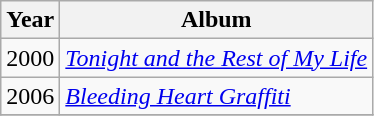<table class="wikitable">
<tr>
<th align'"center">Year</th>
<th align="center">Album</th>
</tr>
<tr>
<td align="center">2000</td>
<td align="left"><em><a href='#'>Tonight and the Rest of My Life</a></em></td>
</tr>
<tr>
<td align="center">2006</td>
<td align="left"><em><a href='#'>Bleeding Heart Graffiti</a></em></td>
</tr>
<tr>
</tr>
</table>
